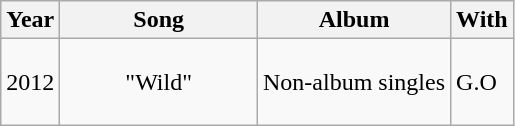<table class="wikitable">
<tr>
<th>Year</th>
<th>Song</th>
<th>Album</th>
<th>With</th>
</tr>
<tr>
<td>2012</td>
<td><blockquote>"Wild"</blockquote></td>
<td>Non-album singles</td>
<td>G.O</td>
</tr>
</table>
